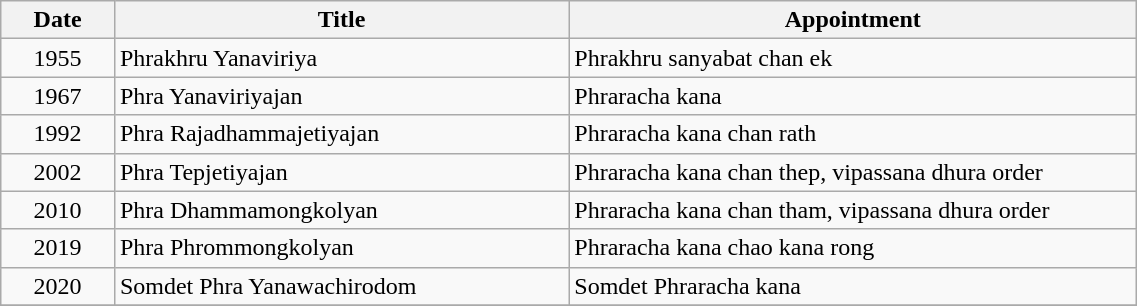<table class="wikitable" width="60%">
<tr>
<th style="width:10%">Date</th>
<th style="width:40%">Title</th>
<th style="width:60%">Appointment</th>
</tr>
<tr>
<td align=center>1955</td>
<td>Phrakhru Yanaviriya</td>
<td>Phrakhru sanyabat chan ek</td>
</tr>
<tr>
<td align=center>1967</td>
<td>Phra Yanaviriyajan</td>
<td>Phraracha kana</td>
</tr>
<tr>
<td align=center>1992</td>
<td>Phra Rajadhammajetiyajan</td>
<td>Phraracha kana chan rath</td>
</tr>
<tr>
<td align=center>2002</td>
<td>Phra Tepjetiyajan</td>
<td>Phraracha kana chan thep, vipassana dhura order</td>
</tr>
<tr>
<td align=center>2010</td>
<td>Phra Dhammamongkolyan</td>
<td>Phraracha kana chan tham, vipassana dhura order</td>
</tr>
<tr>
<td align=center>2019</td>
<td>Phra Phrommongkolyan</td>
<td>Phraracha kana chao kana rong</td>
</tr>
<tr>
<td align=center>2020</td>
<td>Somdet Phra Yanawachirodom</td>
<td>Somdet Phraracha kana</td>
</tr>
<tr>
</tr>
</table>
